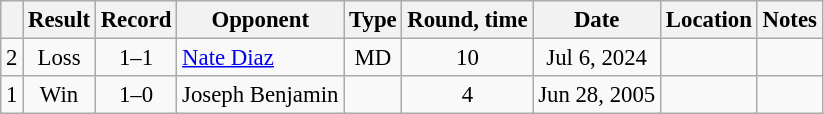<table class="wikitable" style="text-align:center; font-size:95%">
<tr>
<th></th>
<th>Result</th>
<th>Record</th>
<th>Opponent</th>
<th>Type</th>
<th>Round, time</th>
<th>Date</th>
<th>Location</th>
<th>Notes</th>
</tr>
<tr>
<td>2</td>
<td>Loss</td>
<td>1–1</td>
<td style="text-align:left;"><a href='#'>Nate Diaz</a></td>
<td>MD</td>
<td>10</td>
<td>Jul 6, 2024</td>
<td style="text-align:left;"></td>
<td></td>
</tr>
<tr>
<td>1</td>
<td>Win</td>
<td>1–0</td>
<td style="text-align:left;">Joseph Benjamin</td>
<td></td>
<td>4</td>
<td>Jun 28, 2005</td>
<td style="text-align:left;"></td>
<td></td>
</tr>
</table>
